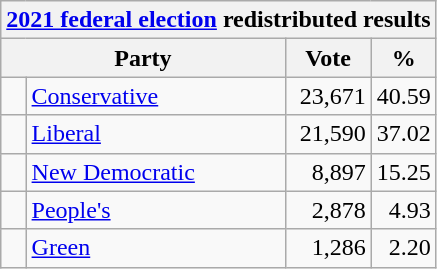<table class="wikitable">
<tr>
<th colspan="4"><a href='#'>2021 federal election</a> redistributed results</th>
</tr>
<tr>
<th bgcolor="#DDDDFF" width="130px" colspan="2">Party</th>
<th bgcolor="#DDDDFF" width="50px">Vote</th>
<th bgcolor="#DDDDFF" width="30px">%</th>
</tr>
<tr>
<td> </td>
<td><a href='#'>Conservative</a></td>
<td align=right>23,671</td>
<td align=right>40.59</td>
</tr>
<tr>
<td> </td>
<td><a href='#'>Liberal</a></td>
<td align=right>21,590</td>
<td align=right>37.02</td>
</tr>
<tr>
<td> </td>
<td><a href='#'>New Democratic</a></td>
<td align=right>8,897</td>
<td align=right>15.25</td>
</tr>
<tr>
<td> </td>
<td><a href='#'>People's</a></td>
<td align=right>2,878</td>
<td align=right>4.93</td>
</tr>
<tr>
<td> </td>
<td><a href='#'>Green</a></td>
<td align=right>1,286</td>
<td align=right>2.20</td>
</tr>
</table>
